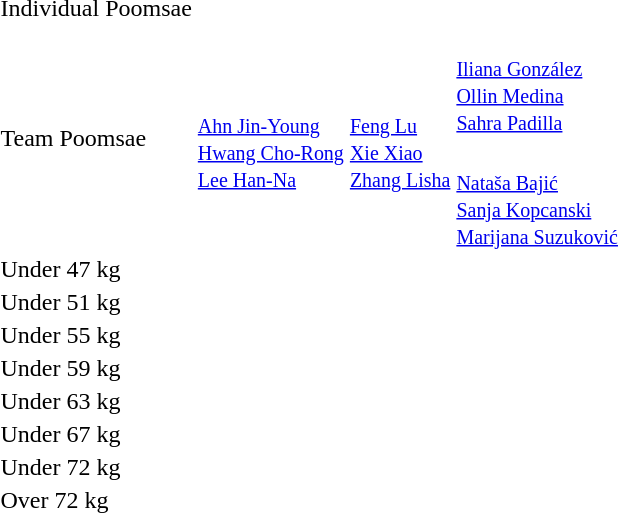<table>
<tr>
<td rowspan=2>Individual Poomsae</td>
<td rowspan=2></td>
<td rowspan=2></td>
<td></td>
</tr>
<tr>
<td></td>
</tr>
<tr>
<td rowspan=2>Team Poomsae</td>
<td rowspan=2><br><small><a href='#'>Ahn Jin-Young</a><br><a href='#'>Hwang Cho-Rong</a><br><a href='#'>Lee Han-Na</a></small></td>
<td rowspan=2><br><small><a href='#'>Feng Lu</a><br><a href='#'>Xie Xiao</a><br><a href='#'>Zhang Lisha</a></small></td>
<td><br><small><a href='#'>Iliana González</a><br><a href='#'>Ollin Medina</a><br><a href='#'>Sahra Padilla</a></small></td>
</tr>
<tr>
<td><br><small><a href='#'>Nataša Bajić</a><br><a href='#'>Sanja Kopcanski</a><br><a href='#'>Marijana Suzuković</a></small></td>
</tr>
<tr>
<td rowspan=2>Under 47 kg</td>
<td rowspan=2></td>
<td rowspan=2></td>
<td></td>
</tr>
<tr>
<td></td>
</tr>
<tr>
<td rowspan=2>Under 51 kg</td>
<td rowspan=2></td>
<td rowspan=2></td>
<td></td>
</tr>
<tr>
<td></td>
</tr>
<tr>
<td rowspan=2>Under 55 kg</td>
<td rowspan=2></td>
<td rowspan=2></td>
<td></td>
</tr>
<tr>
<td></td>
</tr>
<tr>
<td rowspan=2>Under 59 kg</td>
<td rowspan=2></td>
<td rowspan=2></td>
<td></td>
</tr>
<tr>
<td></td>
</tr>
<tr>
<td rowspan=2>Under 63 kg</td>
<td rowspan=2></td>
<td rowspan=2></td>
<td></td>
</tr>
<tr>
<td></td>
</tr>
<tr>
<td rowspan=2>Under 67 kg</td>
<td rowspan=2></td>
<td rowspan=2></td>
<td></td>
</tr>
<tr>
<td></td>
</tr>
<tr>
<td rowspan=2>Under 72 kg</td>
<td rowspan=2></td>
<td rowspan=2></td>
<td></td>
</tr>
<tr>
<td></td>
</tr>
<tr>
<td rowspan=2>Over 72 kg</td>
<td rowspan=2></td>
<td rowspan=2></td>
<td></td>
</tr>
<tr>
<td></td>
</tr>
</table>
